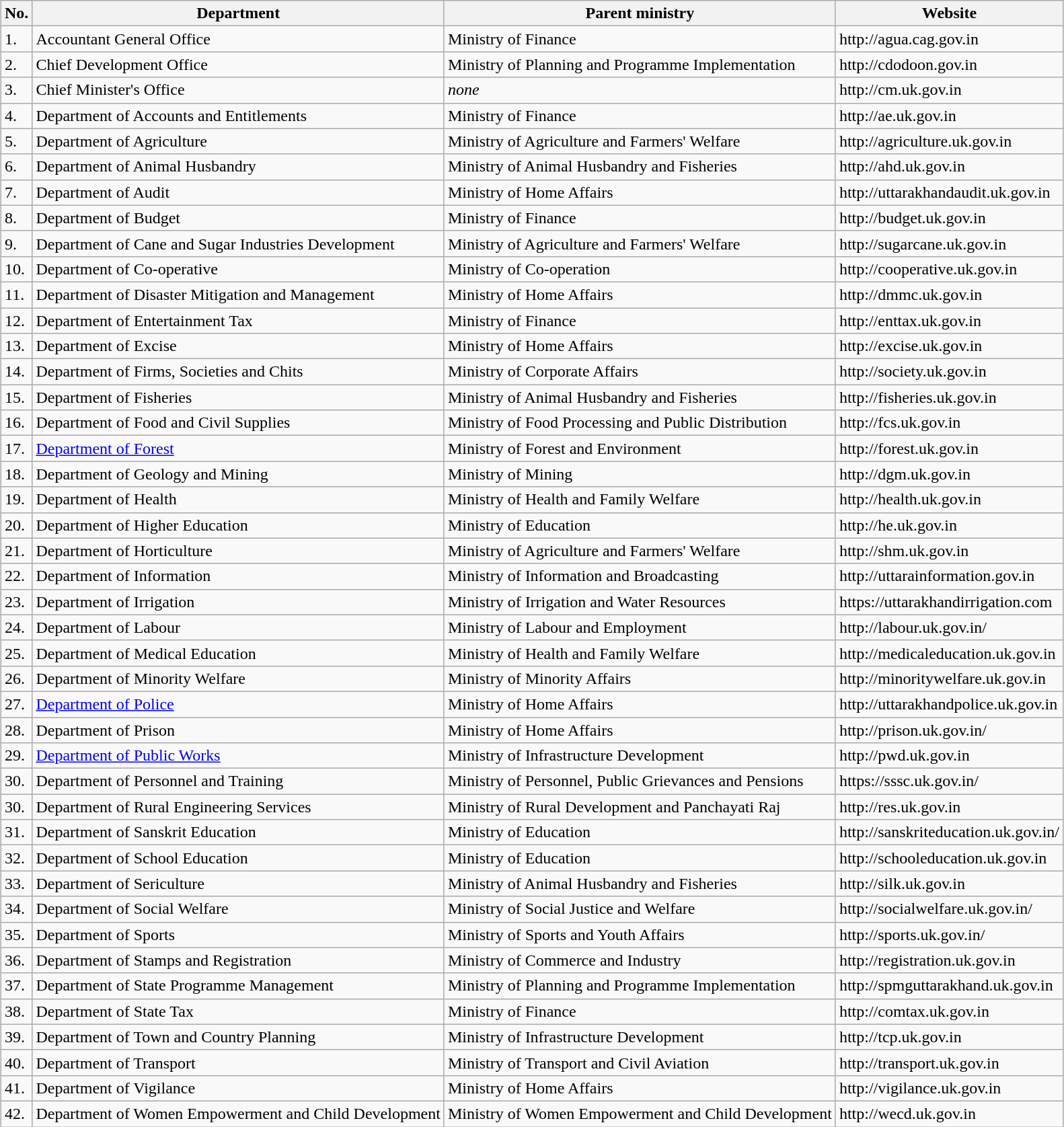<table class="sortable wikitable" style="margin: 1em auto 1em auto;">
<tr>
<th>No.</th>
<th>Department</th>
<th>Parent ministry</th>
<th>Website</th>
</tr>
<tr>
<td>1.</td>
<td>Accountant General Office</td>
<td>Ministry of Finance</td>
<td>http://agua.cag.gov.in</td>
</tr>
<tr>
<td>2.</td>
<td>Chief Development Office</td>
<td>Ministry of Planning and Programme Implementation</td>
<td>http://cdodoon.gov.in</td>
</tr>
<tr>
<td>3.</td>
<td>Chief Minister's Office</td>
<td><em>none</em></td>
<td>http://cm.uk.gov.in</td>
</tr>
<tr>
<td>4.</td>
<td>Department of Accounts and Entitlements</td>
<td>Ministry of Finance</td>
<td>http://ae.uk.gov.in</td>
</tr>
<tr>
<td>5.</td>
<td>Department of Agriculture</td>
<td>Ministry of Agriculture and Farmers' Welfare</td>
<td>http://agriculture.uk.gov.in</td>
</tr>
<tr>
<td>6.</td>
<td>Department of Animal Husbandry</td>
<td>Ministry of Animal Husbandry and Fisheries</td>
<td>http://ahd.uk.gov.in</td>
</tr>
<tr>
<td>7.</td>
<td>Department of Audit</td>
<td>Ministry of Home Affairs</td>
<td>http://uttarakhandaudit.uk.gov.in</td>
</tr>
<tr>
<td>8.</td>
<td>Department of Budget</td>
<td>Ministry of Finance</td>
<td>http://budget.uk.gov.in</td>
</tr>
<tr>
<td>9.</td>
<td>Department of Cane and Sugar Industries Development</td>
<td>Ministry of Agriculture and Farmers' Welfare</td>
<td>http://sugarcane.uk.gov.in</td>
</tr>
<tr>
<td>10.</td>
<td>Department of Co-operative</td>
<td>Ministry of Co-operation</td>
<td>http://cooperative.uk.gov.in</td>
</tr>
<tr>
<td>11.</td>
<td>Department of Disaster Mitigation and Management</td>
<td>Ministry of Home Affairs</td>
<td>http://dmmc.uk.gov.in</td>
</tr>
<tr>
<td>12.</td>
<td>Department of Entertainment Tax</td>
<td>Ministry of Finance</td>
<td>http://enttax.uk.gov.in</td>
</tr>
<tr>
<td>13.</td>
<td>Department of Excise</td>
<td>Ministry of Home Affairs</td>
<td>http://excise.uk.gov.in</td>
</tr>
<tr>
<td>14.</td>
<td>Department of Firms, Societies and Chits</td>
<td>Ministry of Corporate Affairs</td>
<td>http://society.uk.gov.in</td>
</tr>
<tr>
<td>15.</td>
<td>Department of Fisheries</td>
<td>Ministry of Animal Husbandry and Fisheries</td>
<td>http://fisheries.uk.gov.in</td>
</tr>
<tr>
<td>16.</td>
<td>Department of Food and Civil Supplies</td>
<td>Ministry of Food Processing and Public Distribution</td>
<td>http://fcs.uk.gov.in</td>
</tr>
<tr>
<td>17.</td>
<td><a href='#'>Department of Forest</a></td>
<td>Ministry of Forest and Environment</td>
<td>http://forest.uk.gov.in</td>
</tr>
<tr>
<td>18.</td>
<td>Department of Geology and Mining</td>
<td>Ministry of Mining</td>
<td>http://dgm.uk.gov.in</td>
</tr>
<tr>
<td>19.</td>
<td>Department of Health</td>
<td>Ministry of Health and Family Welfare</td>
<td>http://health.uk.gov.in</td>
</tr>
<tr>
<td>20.</td>
<td>Department of Higher Education</td>
<td>Ministry of Education</td>
<td>http://he.uk.gov.in</td>
</tr>
<tr>
<td>21.</td>
<td>Department of Horticulture</td>
<td>Ministry of Agriculture and Farmers' Welfare</td>
<td>http://shm.uk.gov.in</td>
</tr>
<tr>
<td>22.</td>
<td>Department of Information</td>
<td>Ministry of Information and Broadcasting</td>
<td>http://uttarainformation.gov.in</td>
</tr>
<tr>
<td>23.</td>
<td>Department of Irrigation</td>
<td>Ministry of Irrigation and Water Resources</td>
<td>https://uttarakhandirrigation.com</td>
</tr>
<tr>
<td>24.</td>
<td>Department of Labour</td>
<td>Ministry of Labour and Employment</td>
<td>http://labour.uk.gov.in/</td>
</tr>
<tr>
<td>25.</td>
<td>Department of Medical Education</td>
<td>Ministry of Health and Family Welfare</td>
<td>http://medicaleducation.uk.gov.in</td>
</tr>
<tr>
<td>26.</td>
<td>Department of Minority Welfare</td>
<td>Ministry of Minority Affairs</td>
<td>http://minoritywelfare.uk.gov.in</td>
</tr>
<tr>
<td>27.</td>
<td><a href='#'>Department of Police</a></td>
<td>Ministry of Home Affairs</td>
<td>http://uttarakhandpolice.uk.gov.in</td>
</tr>
<tr>
<td>28.</td>
<td>Department of Prison</td>
<td>Ministry of Home Affairs</td>
<td>http://prison.uk.gov.in/</td>
</tr>
<tr>
<td>29.</td>
<td><a href='#'>Department of Public Works</a></td>
<td>Ministry of Infrastructure Development</td>
<td>http://pwd.uk.gov.in</td>
</tr>
<tr>
<td>30.</td>
<td>Department of Personnel and Training</td>
<td>Ministry of Personnel, Public Grievances and Pensions</td>
<td>https://sssc.uk.gov.in/</td>
</tr>
<tr>
<td>30.</td>
<td>Department of Rural Engineering Services</td>
<td>Ministry of Rural Development and Panchayati Raj</td>
<td>http://res.uk.gov.in</td>
</tr>
<tr>
<td>31.</td>
<td>Department of Sanskrit Education</td>
<td>Ministry of Education</td>
<td>http://sanskriteducation.uk.gov.in/</td>
</tr>
<tr>
<td>32.</td>
<td>Department of School Education</td>
<td>Ministry of Education</td>
<td>http://schooleducation.uk.gov.in</td>
</tr>
<tr>
<td>33.</td>
<td>Department of Sericulture</td>
<td>Ministry of Animal Husbandry and Fisheries</td>
<td>http://silk.uk.gov.in</td>
</tr>
<tr>
<td>34.</td>
<td>Department of Social Welfare</td>
<td>Ministry of Social Justice and Welfare</td>
<td>http://socialwelfare.uk.gov.in/</td>
</tr>
<tr>
<td>35.</td>
<td>Department of Sports</td>
<td>Ministry of Sports and Youth Affairs</td>
<td>http://sports.uk.gov.in/</td>
</tr>
<tr>
<td>36.</td>
<td>Department of Stamps and Registration</td>
<td>Ministry of Commerce and Industry</td>
<td>http://registration.uk.gov.in</td>
</tr>
<tr>
<td>37.</td>
<td>Department of State Programme Management</td>
<td>Ministry of Planning and Programme Implementation</td>
<td>http://spmguttarakhand.uk.gov.in</td>
</tr>
<tr>
<td>38.</td>
<td>Department of State Tax</td>
<td>Ministry of Finance</td>
<td>http://comtax.uk.gov.in</td>
</tr>
<tr>
<td>39.</td>
<td>Department of Town and Country Planning</td>
<td>Ministry of Infrastructure Development</td>
<td>http://tcp.uk.gov.in</td>
</tr>
<tr>
<td>40.</td>
<td>Department of Transport</td>
<td>Ministry of Transport and Civil Aviation</td>
<td>http://transport.uk.gov.in</td>
</tr>
<tr>
<td>41.</td>
<td>Department of Vigilance</td>
<td>Ministry of Home Affairs</td>
<td>http://vigilance.uk.gov.in</td>
</tr>
<tr>
<td>42.</td>
<td>Department of Women Empowerment and Child Development</td>
<td>Ministry of Women Empowerment and Child Development</td>
<td>http://wecd.uk.gov.in</td>
</tr>
</table>
